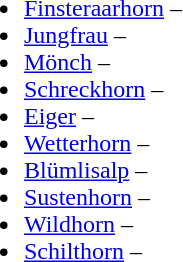<table border=0 cellpadding=0 cellspacing=0>
<tr valign=top>
<td width=33%><br><ul><li><a href='#'>Finsteraarhorn</a> – </li><li><a href='#'>Jungfrau</a> – </li><li><a href='#'>Mönch</a> – </li><li><a href='#'>Schreckhorn</a> – </li><li><a href='#'>Eiger</a> – </li><li><a href='#'>Wetterhorn</a> – </li><li><a href='#'>Blümlisalp</a> – </li><li><a href='#'>Sustenhorn</a> – </li><li><a href='#'>Wildhorn</a> – </li><li><a href='#'>Schilthorn</a> – </li></ul></td>
</tr>
</table>
